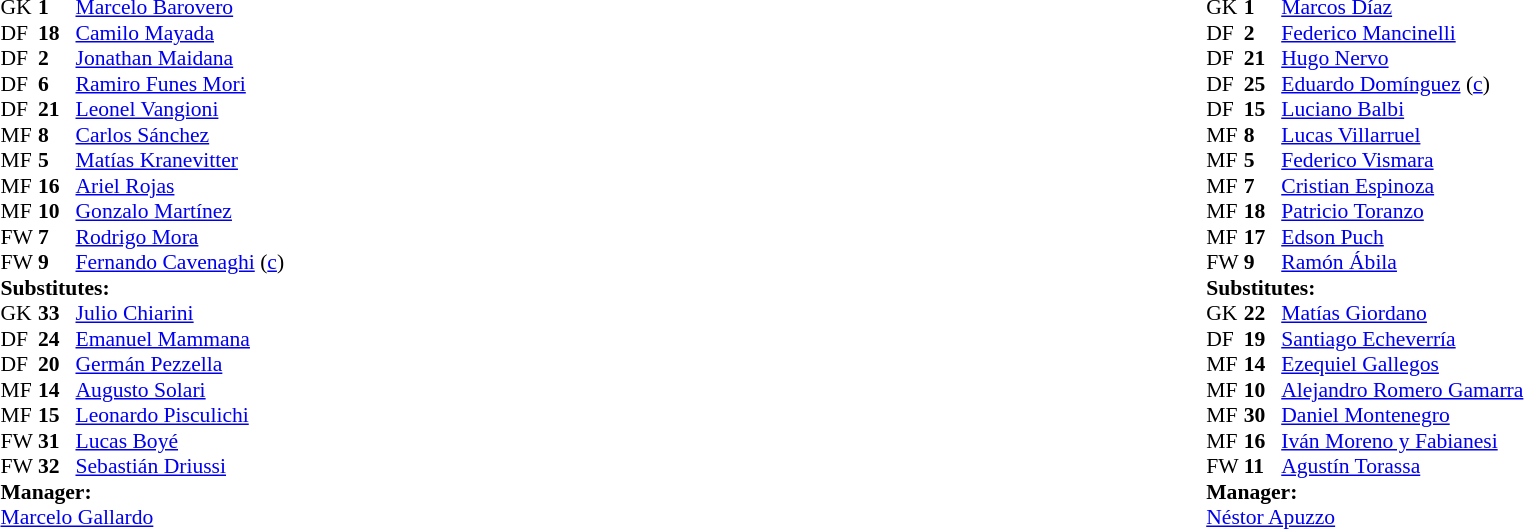<table width="100%">
<tr>
<td style="vertical-align:top; width:40%"><br><table style="font-size: 90%" cellspacing="0" cellpadding="0">
<tr>
<th width=25></th>
<th width=25></th>
</tr>
<tr>
<td>GK</td>
<td><strong>1</strong></td>
<td> <a href='#'>Marcelo Barovero</a></td>
</tr>
<tr>
<td>DF</td>
<td><strong>18</strong></td>
<td> <a href='#'>Camilo Mayada</a></td>
<td></td>
<td></td>
</tr>
<tr>
<td>DF</td>
<td><strong>2</strong></td>
<td> <a href='#'>Jonathan Maidana</a></td>
</tr>
<tr>
<td>DF</td>
<td><strong>6</strong></td>
<td> <a href='#'>Ramiro Funes Mori</a></td>
</tr>
<tr>
<td>DF</td>
<td><strong>21</strong></td>
<td> <a href='#'>Leonel Vangioni</a></td>
</tr>
<tr>
<td>MF</td>
<td><strong>8</strong></td>
<td> <a href='#'>Carlos Sánchez</a></td>
<td></td>
<td></td>
</tr>
<tr>
<td>MF</td>
<td><strong>5</strong></td>
<td> <a href='#'>Matías Kranevitter</a></td>
<td></td>
</tr>
<tr>
<td>MF</td>
<td><strong>16</strong></td>
<td> <a href='#'>Ariel Rojas</a></td>
<td></td>
<td></td>
</tr>
<tr>
<td>MF</td>
<td><strong>10</strong></td>
<td> <a href='#'>Gonzalo Martínez</a></td>
</tr>
<tr>
<td>FW</td>
<td><strong>7</strong></td>
<td> <a href='#'>Rodrigo Mora</a></td>
</tr>
<tr>
<td>FW</td>
<td><strong>9</strong></td>
<td> <a href='#'>Fernando Cavenaghi</a> (<a href='#'>c</a>)</td>
</tr>
<tr>
<td colspan=3><strong>Substitutes:</strong></td>
</tr>
<tr>
<td>GK</td>
<td><strong>33</strong></td>
<td> <a href='#'>Julio Chiarini</a></td>
</tr>
<tr>
<td>DF</td>
<td><strong>24</strong></td>
<td> <a href='#'>Emanuel Mammana</a></td>
</tr>
<tr>
<td>DF</td>
<td><strong>20</strong></td>
<td> <a href='#'>Germán Pezzella</a></td>
</tr>
<tr>
<td>MF</td>
<td><strong>14</strong></td>
<td> <a href='#'>Augusto Solari</a></td>
<td></td>
<td></td>
</tr>
<tr>
<td>MF</td>
<td><strong>15</strong></td>
<td> <a href='#'>Leonardo Pisculichi</a></td>
<td></td>
<td></td>
</tr>
<tr>
<td>FW</td>
<td><strong>31</strong></td>
<td> <a href='#'>Lucas Boyé</a></td>
</tr>
<tr>
<td>FW</td>
<td><strong>32</strong></td>
<td> <a href='#'>Sebastián Driussi</a></td>
<td></td>
<td></td>
</tr>
<tr>
<td colspan=3><strong>Manager:</strong></td>
</tr>
<tr>
<td colspan="4"> <a href='#'>Marcelo Gallardo</a></td>
</tr>
</table>
</td>
<td style="vertical-align:top; width:50%"><br><table cellspacing="0" cellpadding="0" style="font-size:90%; margin:auto">
<tr>
<th width=25></th>
<th width=25></th>
</tr>
<tr>
<td>GK</td>
<td><strong>1</strong></td>
<td> <a href='#'>Marcos Díaz</a></td>
</tr>
<tr>
<td>DF</td>
<td><strong>2</strong></td>
<td> <a href='#'>Federico Mancinelli</a></td>
</tr>
<tr>
<td>DF</td>
<td><strong>21</strong></td>
<td> <a href='#'>Hugo Nervo</a></td>
</tr>
<tr>
<td>DF</td>
<td><strong>25</strong></td>
<td> <a href='#'>Eduardo Domínguez</a> (<a href='#'>c</a>)</td>
</tr>
<tr>
<td>DF</td>
<td><strong>15</strong></td>
<td> <a href='#'>Luciano Balbi</a></td>
</tr>
<tr>
<td>MF</td>
<td><strong>8</strong></td>
<td> <a href='#'>Lucas Villarruel</a></td>
<td></td>
</tr>
<tr>
<td>MF</td>
<td><strong>5</strong></td>
<td> <a href='#'>Federico Vismara</a></td>
<td></td>
</tr>
<tr>
<td>MF</td>
<td><strong>7</strong></td>
<td> <a href='#'>Cristian Espinoza</a></td>
<td></td>
<td></td>
</tr>
<tr>
<td>MF</td>
<td><strong>18</strong></td>
<td> <a href='#'>Patricio Toranzo</a></td>
<td></td>
<td></td>
</tr>
<tr>
<td>MF</td>
<td><strong>17</strong></td>
<td> <a href='#'>Edson Puch</a></td>
<td></td>
<td></td>
</tr>
<tr>
<td>FW</td>
<td><strong>9</strong></td>
<td> <a href='#'>Ramón Ábila</a></td>
</tr>
<tr>
<td colspan=3><strong>Substitutes:</strong></td>
</tr>
<tr>
<td>GK</td>
<td><strong>22</strong></td>
<td> <a href='#'>Matías Giordano</a></td>
</tr>
<tr>
<td>DF</td>
<td><strong>19</strong></td>
<td> <a href='#'>Santiago Echeverría</a></td>
</tr>
<tr>
<td>MF</td>
<td><strong>14</strong></td>
<td> <a href='#'>Ezequiel Gallegos</a></td>
<td></td>
<td></td>
</tr>
<tr>
<td>MF</td>
<td><strong>10</strong></td>
<td> <a href='#'>Alejandro Romero Gamarra</a></td>
</tr>
<tr>
<td>MF</td>
<td><strong>30</strong></td>
<td> <a href='#'>Daniel Montenegro</a></td>
</tr>
<tr>
<td>MF</td>
<td><strong>16</strong></td>
<td> <a href='#'>Iván Moreno y Fabianesi</a></td>
<td></td>
<td></td>
</tr>
<tr>
<td>FW</td>
<td><strong>11</strong></td>
<td> <a href='#'>Agustín Torassa</a></td>
<td></td>
<td></td>
</tr>
<tr>
<td colspan=3><strong>Manager:</strong></td>
</tr>
<tr>
<td colspan="4"> <a href='#'>Néstor Apuzzo</a></td>
</tr>
<tr>
</tr>
</table>
</td>
</tr>
</table>
